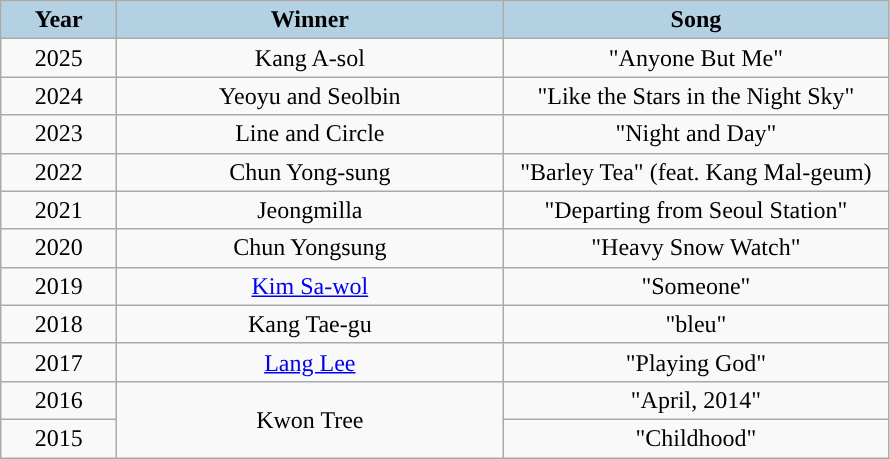<table class="wikitable" style="text-align: center">
<tr>
<th width="70" style="background:#b3d1e3;">Year</th>
<th width="250" style="background:#b3d1e3;">Winner</th>
<th width="250" style="background:#b3d1e3;">Song</th>
</tr>
<tr>
<td>2025</td>
<td>Kang A-sol</td>
<td>"Anyone But Me"</td>
</tr>
<tr>
<td>2024</td>
<td>Yeoyu and Seolbin</td>
<td>"Like the Stars in the Night Sky"</td>
</tr>
<tr>
<td>2023</td>
<td>Line and Circle</td>
<td>"Night and Day"</td>
</tr>
<tr>
<td>2022</td>
<td>Chun Yong-sung</td>
<td>"Barley Tea" (feat. Kang Mal-geum)</td>
</tr>
<tr>
<td>2021</td>
<td>Jeongmilla</td>
<td>"Departing from Seoul Station"</td>
</tr>
<tr>
<td>2020</td>
<td>Chun Yongsung</td>
<td>"Heavy Snow Watch"</td>
</tr>
<tr>
<td>2019</td>
<td><a href='#'>Kim Sa-wol</a></td>
<td>"Someone"</td>
</tr>
<tr>
<td>2018</td>
<td>Kang Tae-gu</td>
<td>"bleu"</td>
</tr>
<tr>
<td>2017</td>
<td><a href='#'>Lang Lee</a></td>
<td>"Playing God"</td>
</tr>
<tr>
<td>2016</td>
<td rowspan="2">Kwon Tree</td>
<td>"April, 2014"</td>
</tr>
<tr>
<td>2015</td>
<td>"Childhood"</td>
</tr>
</table>
